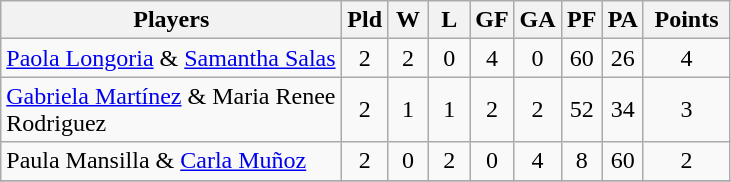<table class=wikitable style="text-align:center">
<tr>
<th width=220>Players</th>
<th width=20>Pld</th>
<th width=20>W</th>
<th width=20>L</th>
<th width=20>GF</th>
<th width=20>GA</th>
<th width=20>PF</th>
<th width=20>PA</th>
<th width=50>Points</th>
</tr>
<tr>
<td align=left> <a href='#'>Paola Longoria</a> & <a href='#'>Samantha Salas</a></td>
<td>2</td>
<td>2</td>
<td>0</td>
<td>4</td>
<td>0</td>
<td>60</td>
<td>26</td>
<td>4</td>
</tr>
<tr>
<td align=left> <a href='#'>Gabriela Martínez</a> & Maria Renee Rodriguez</td>
<td>2</td>
<td>1</td>
<td>1</td>
<td>2</td>
<td>2</td>
<td>52</td>
<td>34</td>
<td>3</td>
</tr>
<tr>
<td align=left> Paula Mansilla & <a href='#'>Carla Muñoz</a></td>
<td>2</td>
<td>0</td>
<td>2</td>
<td>0</td>
<td>4</td>
<td>8</td>
<td>60</td>
<td>2</td>
</tr>
<tr>
</tr>
</table>
